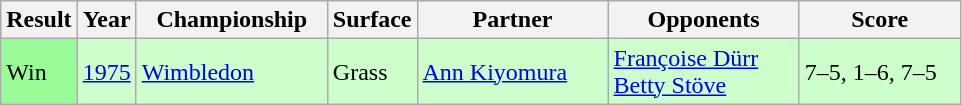<table class="sortable wikitable">
<tr>
<th>Result</th>
<th>Year</th>
<th style="width:120px">Championship</th>
<th style="width:50px">Surface</th>
<th style="width:120px">Partner</th>
<th style="width:120px">Opponents</th>
<th style="width:100px" class="unsortable">Score</th>
</tr>
<tr style="background:#cfc;">
<td style="background:#98fb98;">Win</td>
<td><a href='#'>1975</a></td>
<td><a href='#'>Wimbledon</a></td>
<td>Grass</td>
<td> <a href='#'>Ann Kiyomura</a></td>
<td>  <a href='#'>Françoise Dürr</a> <br>  <a href='#'>Betty Stöve</a></td>
<td>7–5, 1–6, 7–5</td>
</tr>
</table>
